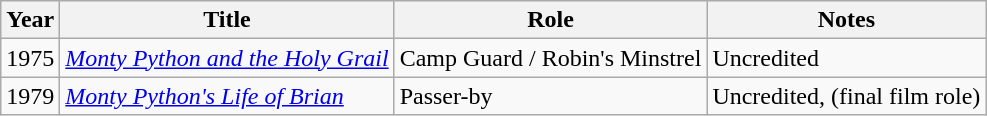<table class="wikitable">
<tr>
<th>Year</th>
<th>Title</th>
<th>Role</th>
<th>Notes</th>
</tr>
<tr>
<td>1975</td>
<td><em><a href='#'>Monty Python and the Holy Grail</a></em></td>
<td>Camp Guard / Robin's Minstrel</td>
<td>Uncredited</td>
</tr>
<tr>
<td>1979</td>
<td><em><a href='#'>Monty Python's Life of Brian</a></em></td>
<td>Passer-by</td>
<td>Uncredited, (final film role)</td>
</tr>
</table>
